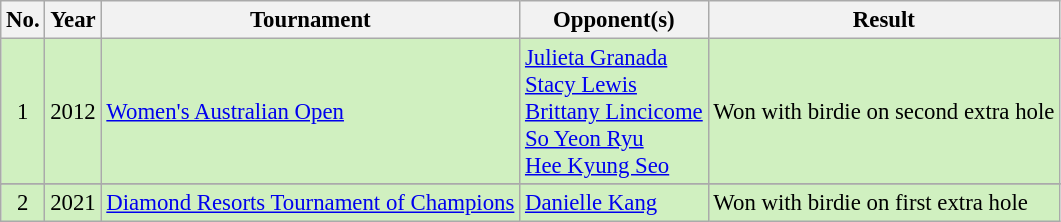<table class="wikitable" style="font-size:95%;">
<tr>
<th>No.</th>
<th>Year</th>
<th>Tournament</th>
<th>Opponent(s)</th>
<th>Result</th>
</tr>
<tr style="background:#D0F0C0;">
<td align=center>1</td>
<td alignn=center>2012</td>
<td><a href='#'>Women's Australian Open</a></td>
<td> <a href='#'>Julieta Granada</a><br> <a href='#'>Stacy Lewis</a><br> <a href='#'>Brittany Lincicome</a><br> <a href='#'>So Yeon Ryu</a><br> <a href='#'>Hee Kyung Seo</a></td>
<td>Won with birdie on second extra hole</td>
</tr>
<tr>
</tr>
<tr style="background:#D0F0C0;">
<td align=center>2</td>
<td alignn=center>2021</td>
<td><a href='#'>Diamond Resorts Tournament of Champions</a></td>
<td> <a href='#'>Danielle Kang</a></td>
<td>Won with birdie on first extra hole</td>
</tr>
</table>
